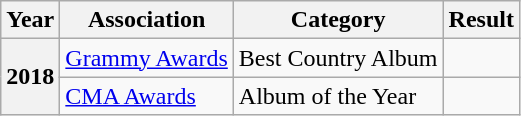<table class="wikitable plainrowheaders">
<tr>
<th>Year</th>
<th>Association</th>
<th>Category</th>
<th>Result</th>
</tr>
<tr>
<th rowspan="2">2018</th>
<td><a href='#'>Grammy Awards</a></td>
<td>Best Country Album</td>
<td></td>
</tr>
<tr>
<td><a href='#'>CMA Awards</a></td>
<td>Album of the Year</td>
<td></td>
</tr>
</table>
